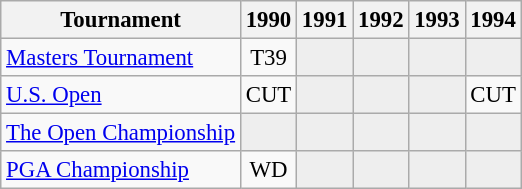<table class="wikitable" style="font-size:95%;text-align:center;">
<tr>
<th>Tournament</th>
<th>1990</th>
<th>1991</th>
<th>1992</th>
<th>1993</th>
<th>1994</th>
</tr>
<tr>
<td align=left><a href='#'>Masters Tournament</a></td>
<td>T39</td>
<td style="background:#eeeeee;"></td>
<td style="background:#eeeeee;"></td>
<td style="background:#eeeeee;"></td>
<td style="background:#eeeeee;"></td>
</tr>
<tr>
<td align=left><a href='#'>U.S. Open</a></td>
<td>CUT</td>
<td style="background:#eeeeee;"></td>
<td style="background:#eeeeee;"></td>
<td style="background:#eeeeee;"></td>
<td>CUT</td>
</tr>
<tr>
<td align=left><a href='#'>The Open Championship</a></td>
<td style="background:#eeeeee;"></td>
<td style="background:#eeeeee;"></td>
<td style="background:#eeeeee;"></td>
<td style="background:#eeeeee;"></td>
<td style="background:#eeeeee;"></td>
</tr>
<tr>
<td align=left><a href='#'>PGA Championship</a></td>
<td>WD</td>
<td style="background:#eeeeee;"></td>
<td style="background:#eeeeee;"></td>
<td style="background:#eeeeee;"></td>
<td style="background:#eeeeee;"></td>
</tr>
</table>
